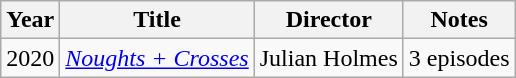<table class="wikitable">
<tr>
<th>Year</th>
<th>Title</th>
<th>Director</th>
<th>Notes</th>
</tr>
<tr>
<td>2020</td>
<td><em><a href='#'>Noughts + Crosses</a></em></td>
<td>Julian Holmes</td>
<td>3 episodes</td>
</tr>
</table>
